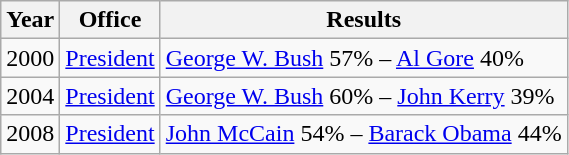<table class=wikitable>
<tr>
<th>Year</th>
<th>Office</th>
<th>Results</th>
</tr>
<tr>
<td>2000</td>
<td><a href='#'>President</a></td>
<td align="left" ><a href='#'>George W. Bush</a> 57% – <a href='#'>Al Gore</a> 40%</td>
</tr>
<tr>
<td>2004</td>
<td><a href='#'>President</a></td>
<td align="left" ><a href='#'>George W. Bush</a> 60% – <a href='#'>John Kerry</a> 39%</td>
</tr>
<tr>
<td>2008</td>
<td><a href='#'>President</a></td>
<td align="left" ><a href='#'>John McCain</a> 54% – <a href='#'>Barack Obama</a> 44%</td>
</tr>
</table>
